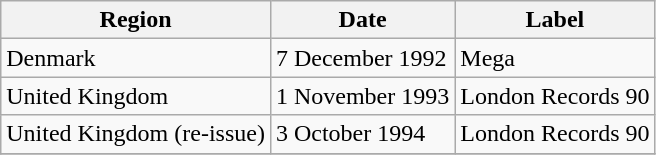<table class="wikitable">
<tr>
<th scope="col">Region</th>
<th scope="col">Date</th>
<th scope="col">Label</th>
</tr>
<tr>
<td scope="row">Denmark</td>
<td>7 December 1992</td>
<td>Mega</td>
</tr>
<tr>
<td scope="row">United Kingdom</td>
<td>1 November 1993</td>
<td>London Records 90</td>
</tr>
<tr>
<td scope="row">United Kingdom (re-issue)</td>
<td>3 October 1994</td>
<td>London Records 90</td>
</tr>
<tr>
</tr>
</table>
